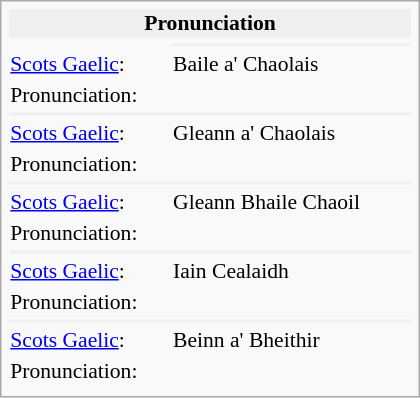<table class="collapsible infobox collapsed" width="280" style="font-size: 90%;">
<tr>
<th colspan="2" bgcolor="#efefef">Pronunciation</th>
</tr>
<tr class="note">
</tr>
<tr style="vertical-align: top;">
<td style="width: 40%;"></td>
<th colspan="2" bgcolor="#efefef"></th>
</tr>
<tr>
<td><a href='#'>Scots Gaelic</a>:</td>
<td>Baile a' Chaolais</td>
</tr>
<tr>
<td>Pronunciation:</td>
<td></td>
</tr>
<tr>
<th colspan="2" bgcolor="#efefef"></th>
</tr>
<tr>
<td><a href='#'>Scots Gaelic</a>:</td>
<td>Gleann a' Chaolais</td>
</tr>
<tr>
<td>Pronunciation:</td>
<td></td>
</tr>
<tr>
<th colspan="2" bgcolor="#efefef"></th>
</tr>
<tr>
<td><a href='#'>Scots Gaelic</a>:</td>
<td>Gleann Bhaile Chaoil</td>
</tr>
<tr>
<td>Pronunciation:</td>
<td></td>
</tr>
<tr>
<th colspan="2" bgcolor="#efefef"></th>
</tr>
<tr>
<td><a href='#'>Scots Gaelic</a>:</td>
<td>Iain Cealaidh</td>
</tr>
<tr>
<td>Pronunciation:</td>
<td></td>
</tr>
<tr>
<th colspan="2" bgcolor="#efefef"></th>
</tr>
<tr>
<td><a href='#'>Scots Gaelic</a>:</td>
<td>Beinn a' Bheithir</td>
</tr>
<tr>
<td>Pronunciation:</td>
<td></td>
</tr>
<tr>
</tr>
</table>
